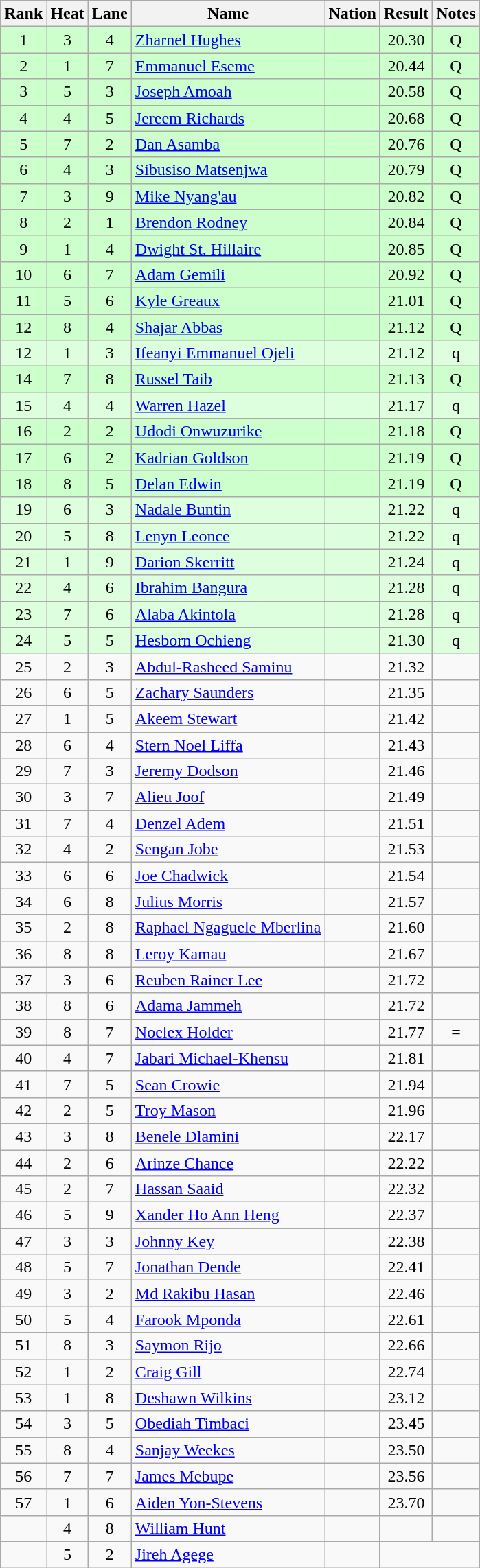<table class="wikitable sortable" style="text-align:center">
<tr>
<th>Rank</th>
<th>Heat</th>
<th>Lane</th>
<th>Name</th>
<th>Nation</th>
<th>Result</th>
<th>Notes</th>
</tr>
<tr bgcolor=ccffcc>
<td>1</td>
<td>3</td>
<td>4</td>
<td align="left"><a href='#'>Zharnel Hughes</a></td>
<td align="left"></td>
<td>20.30</td>
<td>Q</td>
</tr>
<tr bgcolor=ccffcc>
<td>2</td>
<td>1</td>
<td>7</td>
<td align="left"><a href='#'>Emmanuel Eseme</a></td>
<td align="left"></td>
<td>20.44</td>
<td>Q</td>
</tr>
<tr bgcolor=ccffcc>
<td>3</td>
<td>5</td>
<td>3</td>
<td align="left"><a href='#'>Joseph Amoah</a></td>
<td align="left"></td>
<td>20.58</td>
<td>Q</td>
</tr>
<tr bgcolor=ccffcc>
<td>4</td>
<td>4</td>
<td>5</td>
<td align="left"><a href='#'>Jereem Richards</a></td>
<td align="left"></td>
<td>20.68</td>
<td>Q</td>
</tr>
<tr bgcolor=ccffcc>
<td>5</td>
<td>7</td>
<td>2</td>
<td align="left"><a href='#'>Dan Asamba</a></td>
<td align="left"></td>
<td>20.76</td>
<td>Q</td>
</tr>
<tr bgcolor=ccffcc>
<td>6</td>
<td>4</td>
<td>3</td>
<td align="left"><a href='#'>Sibusiso Matsenjwa</a></td>
<td align="left"></td>
<td>20.79</td>
<td>Q</td>
</tr>
<tr bgcolor=ccffcc>
<td>7</td>
<td>3</td>
<td>9</td>
<td align="left"><a href='#'>Mike Nyang'au</a></td>
<td align="left"></td>
<td>20.82</td>
<td>Q</td>
</tr>
<tr bgcolor=ccffcc>
<td>8</td>
<td>2</td>
<td>1</td>
<td align="left"><a href='#'>Brendon Rodney</a></td>
<td align="left"></td>
<td>20.84</td>
<td>Q</td>
</tr>
<tr bgcolor=ccffcc>
<td>9</td>
<td>1</td>
<td>4</td>
<td align="left"><a href='#'>Dwight St. Hillaire</a></td>
<td align="left"></td>
<td>20.85</td>
<td>Q</td>
</tr>
<tr bgcolor=ccffcc>
<td>10</td>
<td>6</td>
<td>7</td>
<td align="left"><a href='#'>Adam Gemili</a></td>
<td align="left"></td>
<td>20.92</td>
<td>Q</td>
</tr>
<tr bgcolor=ccffcc>
<td>11</td>
<td>5</td>
<td>6</td>
<td align="left"><a href='#'>Kyle Greaux</a></td>
<td align="left"></td>
<td>21.01</td>
<td>Q</td>
</tr>
<tr bgcolor=ccffcc>
<td>12</td>
<td>8</td>
<td>4</td>
<td align="left"><a href='#'>Shajar Abbas</a></td>
<td align="left"></td>
<td>21.12 <br></td>
<td>Q</td>
</tr>
<tr bgcolor=ddffdd>
<td>12</td>
<td>1</td>
<td>3</td>
<td align="left"><a href='#'>Ifeanyi Emmanuel Ojeli</a></td>
<td align="left"></td>
<td>21.12 <br></td>
<td>q</td>
</tr>
<tr bgcolor=ccffcc>
<td>14</td>
<td>7</td>
<td>8</td>
<td align="left"><a href='#'>Russel Taib</a></td>
<td align="left"></td>
<td>21.13</td>
<td>Q</td>
</tr>
<tr bgcolor=ddffdd>
<td>15</td>
<td>4</td>
<td>4</td>
<td align="left"><a href='#'>Warren Hazel</a></td>
<td align="left"></td>
<td>21.17</td>
<td>q</td>
</tr>
<tr bgcolor=ccffcc>
<td>16</td>
<td>2</td>
<td>2</td>
<td align="left"><a href='#'>Udodi Onwuzurike</a></td>
<td align="left"></td>
<td>21.18</td>
<td>Q</td>
</tr>
<tr bgcolor=ccffcc>
<td>17</td>
<td>6</td>
<td>2</td>
<td align="left"><a href='#'>Kadrian Goldson</a></td>
<td align="left"></td>
<td>21.19 <br></td>
<td>Q</td>
</tr>
<tr bgcolor=ccffcc>
<td>18</td>
<td>8</td>
<td>5</td>
<td align="left"><a href='#'>Delan Edwin</a></td>
<td align="left"></td>
<td>21.19 <br></td>
<td>Q</td>
</tr>
<tr bgcolor=ddffdd>
<td>19</td>
<td>6</td>
<td>3</td>
<td align="left"><a href='#'>Nadale Buntin</a></td>
<td align="left"></td>
<td>21.22 <br></td>
<td>q</td>
</tr>
<tr bgcolor=ddffdd>
<td>20</td>
<td>5</td>
<td>8</td>
<td align="left"><a href='#'>Lenyn Leonce</a></td>
<td align="left"></td>
<td>21.22 <br></td>
<td>q</td>
</tr>
<tr bgcolor=ddffdd>
<td>21</td>
<td>1</td>
<td>9</td>
<td align="left"><a href='#'>Darion Skerritt</a></td>
<td align="left"></td>
<td>21.24</td>
<td>q</td>
</tr>
<tr bgcolor=ddffdd>
<td>22</td>
<td>4</td>
<td>6</td>
<td align="left"><a href='#'>Ibrahim Bangura</a></td>
<td align="left"></td>
<td>21.28 <br></td>
<td>q</td>
</tr>
<tr bgcolor=ddffdd>
<td>23</td>
<td>7</td>
<td>6</td>
<td align="left"><a href='#'>Alaba Akintola</a></td>
<td align="left"></td>
<td>21.28 <br></td>
<td>q</td>
</tr>
<tr bgcolor=ddffdd>
<td>24</td>
<td>5</td>
<td>5</td>
<td align="left"><a href='#'>Hesborn Ochieng</a></td>
<td align="left"></td>
<td>21.30</td>
<td>q</td>
</tr>
<tr>
<td>25</td>
<td>2</td>
<td>3</td>
<td align="left"><a href='#'>Abdul-Rasheed Saminu</a></td>
<td align="left"></td>
<td>21.32</td>
<td></td>
</tr>
<tr>
<td>26</td>
<td>6</td>
<td>5</td>
<td align="left"><a href='#'>Zachary Saunders</a></td>
<td align="left"></td>
<td>21.35</td>
<td></td>
</tr>
<tr>
<td>27</td>
<td>1</td>
<td>5</td>
<td align="left"><a href='#'>Akeem Stewart</a></td>
<td align="left"></td>
<td>21.42</td>
<td></td>
</tr>
<tr>
<td>28</td>
<td>6</td>
<td>4</td>
<td align="left"><a href='#'>Stern Noel Liffa</a></td>
<td align="left"></td>
<td>21.43</td>
<td></td>
</tr>
<tr>
<td>29</td>
<td>7</td>
<td>3</td>
<td align="left"><a href='#'>Jeremy Dodson</a></td>
<td align="left"></td>
<td>21.46</td>
<td></td>
</tr>
<tr>
<td>30</td>
<td>3</td>
<td>7</td>
<td align="left"><a href='#'>Alieu Joof</a></td>
<td align="left"></td>
<td>21.49</td>
<td></td>
</tr>
<tr>
<td>31</td>
<td>7</td>
<td>4</td>
<td align="left"><a href='#'>Denzel Adem</a></td>
<td align="left"></td>
<td>21.51</td>
<td></td>
</tr>
<tr>
<td>32</td>
<td>4</td>
<td>2</td>
<td align="left"><a href='#'>Sengan Jobe</a></td>
<td align="left"></td>
<td>21.53</td>
<td></td>
</tr>
<tr>
<td>33</td>
<td>6</td>
<td>6</td>
<td align="left"><a href='#'>Joe Chadwick</a></td>
<td align="left"></td>
<td>21.54</td>
<td></td>
</tr>
<tr>
<td>34</td>
<td>6</td>
<td>8</td>
<td align="left"><a href='#'>Julius Morris</a></td>
<td align="left"></td>
<td>21.57</td>
<td></td>
</tr>
<tr>
<td>35</td>
<td>2</td>
<td>8</td>
<td align="left"><a href='#'>Raphael Ngaguele Mberlina</a></td>
<td align="left"></td>
<td>21.60</td>
<td></td>
</tr>
<tr>
<td>36</td>
<td>8</td>
<td>8</td>
<td align="left"><a href='#'>Leroy Kamau</a></td>
<td align="left"></td>
<td>21.67</td>
<td></td>
</tr>
<tr>
<td>37</td>
<td>3</td>
<td>6</td>
<td align="left"><a href='#'>Reuben Rainer Lee</a></td>
<td align="left"></td>
<td>21.72 <br></td>
<td></td>
</tr>
<tr>
<td>38</td>
<td>8</td>
<td>6</td>
<td align="left"><a href='#'>Adama Jammeh</a></td>
<td align="left"></td>
<td>21.72 <br></td>
<td></td>
</tr>
<tr>
<td>39</td>
<td>8</td>
<td>7</td>
<td align="left"><a href='#'>Noelex Holder</a></td>
<td align="left"></td>
<td>21.77</td>
<td>=</td>
</tr>
<tr>
<td>40</td>
<td>4</td>
<td>7</td>
<td align="left"><a href='#'>Jabari Michael-Khensu</a></td>
<td align="left"></td>
<td>21.81</td>
<td></td>
</tr>
<tr>
<td>41</td>
<td>7</td>
<td>5</td>
<td align="left"><a href='#'>Sean Crowie</a></td>
<td align="left"></td>
<td>21.94</td>
<td></td>
</tr>
<tr>
<td>42</td>
<td>2</td>
<td>5</td>
<td align="left"><a href='#'>Troy Mason</a></td>
<td align="left"></td>
<td>21.96</td>
<td></td>
</tr>
<tr>
<td>43</td>
<td>3</td>
<td>8</td>
<td align="left"><a href='#'>Benele Dlamini</a></td>
<td align="left"></td>
<td>22.17</td>
<td></td>
</tr>
<tr>
<td>44</td>
<td>2</td>
<td>6</td>
<td align="left"><a href='#'>Arinze Chance</a></td>
<td align="left"></td>
<td>22.22</td>
<td></td>
</tr>
<tr>
<td>45</td>
<td>2</td>
<td>7</td>
<td align="left"><a href='#'>Hassan Saaid</a></td>
<td align="left"></td>
<td>22.32</td>
<td></td>
</tr>
<tr>
<td>46</td>
<td>5</td>
<td>9</td>
<td align="left"><a href='#'>Xander Ho Ann Heng</a></td>
<td align="left"></td>
<td>22.37</td>
<td></td>
</tr>
<tr>
<td>47</td>
<td>3</td>
<td>3</td>
<td align="left"><a href='#'>Johnny Key</a></td>
<td align="left"></td>
<td>22.38</td>
<td></td>
</tr>
<tr>
<td>48</td>
<td>5</td>
<td>7</td>
<td align="left"><a href='#'>Jonathan Dende</a></td>
<td align="left"></td>
<td>22.41</td>
<td></td>
</tr>
<tr>
<td>49</td>
<td>3</td>
<td>2</td>
<td align="left"><a href='#'>Md Rakibu Hasan</a></td>
<td align="left"></td>
<td>22.46</td>
<td></td>
</tr>
<tr>
<td>50</td>
<td>5</td>
<td>4</td>
<td align="left"><a href='#'>Farook Mponda</a></td>
<td align="left"></td>
<td>22.61</td>
<td></td>
</tr>
<tr>
<td>51</td>
<td>8</td>
<td>3</td>
<td align="left"><a href='#'>Saymon Rijo</a></td>
<td align="left"></td>
<td>22.66</td>
<td></td>
</tr>
<tr>
<td>52</td>
<td>1</td>
<td>2</td>
<td align="left"><a href='#'>Craig Gill</a></td>
<td align="left"></td>
<td>22.74</td>
<td></td>
</tr>
<tr>
<td>53</td>
<td>1</td>
<td>8</td>
<td align="left"><a href='#'>Deshawn Wilkins</a></td>
<td align="left"></td>
<td>23.12</td>
<td></td>
</tr>
<tr>
<td>54</td>
<td>3</td>
<td>5</td>
<td align="left"><a href='#'>Obediah Timbaci</a></td>
<td align="left"></td>
<td>23.45</td>
<td></td>
</tr>
<tr>
<td>55</td>
<td>8</td>
<td>4</td>
<td align="left"><a href='#'>Sanjay Weekes</a></td>
<td align="left"></td>
<td>23.50</td>
<td></td>
</tr>
<tr>
<td>56</td>
<td>7</td>
<td>7</td>
<td align="left"><a href='#'>James Mebupe</a></td>
<td align="left"></td>
<td>23.56</td>
<td></td>
</tr>
<tr>
<td>57</td>
<td>1</td>
<td>6</td>
<td align="left"><a href='#'>Aiden Yon-Stevens</a></td>
<td align="left"></td>
<td>23.70</td>
<td></td>
</tr>
<tr>
<td></td>
<td>4</td>
<td>8</td>
<td align="left"><a href='#'>William Hunt</a></td>
<td align="left"></td>
<td></td>
<td></td>
</tr>
<tr>
<td></td>
<td>5</td>
<td>2</td>
<td align="left"><a href='#'>Jireh Agege</a></td>
<td align="left"></td>
<td colspan=2></td>
</tr>
</table>
